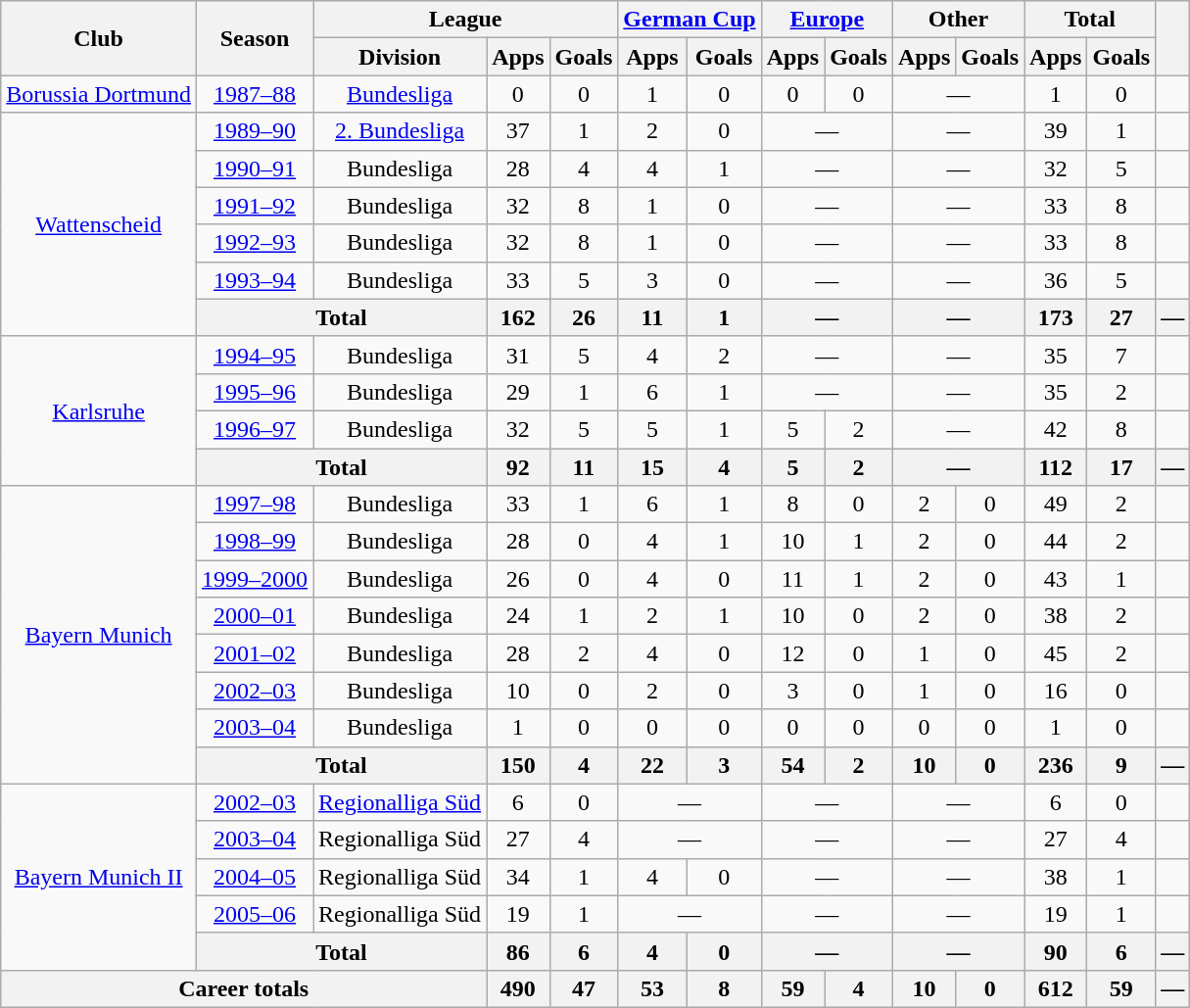<table class="wikitable" Style="text-align: center">
<tr>
<th rowspan="2">Club</th>
<th rowspan="2">Season</th>
<th colspan="3">League</th>
<th colspan="2"><a href='#'>German Cup</a></th>
<th colspan="2"><a href='#'>Europe</a></th>
<th colspan="2">Other</th>
<th colspan="2">Total</th>
<th rowspan="2"></th>
</tr>
<tr>
<th>Division</th>
<th>Apps</th>
<th>Goals</th>
<th>Apps</th>
<th>Goals</th>
<th>Apps</th>
<th>Goals</th>
<th>Apps</th>
<th>Goals</th>
<th>Apps</th>
<th>Goals</th>
</tr>
<tr>
<td><a href='#'>Borussia Dortmund</a></td>
<td><a href='#'>1987–88</a></td>
<td><a href='#'>Bundesliga</a></td>
<td>0</td>
<td>0</td>
<td>1</td>
<td>0</td>
<td>0</td>
<td>0</td>
<td colspan="2">—</td>
<td>1</td>
<td>0</td>
<td></td>
</tr>
<tr>
<td rowspan="6"><a href='#'>Wattenscheid</a></td>
<td><a href='#'>1989–90</a></td>
<td><a href='#'>2. Bundesliga</a></td>
<td>37</td>
<td>1</td>
<td>2</td>
<td>0</td>
<td colspan="2">—</td>
<td colspan="2">—</td>
<td>39</td>
<td>1</td>
<td></td>
</tr>
<tr>
<td><a href='#'>1990–91</a></td>
<td>Bundesliga</td>
<td>28</td>
<td>4</td>
<td>4</td>
<td>1</td>
<td colspan="2">—</td>
<td colspan="2">—</td>
<td>32</td>
<td>5</td>
<td></td>
</tr>
<tr>
<td><a href='#'>1991–92</a></td>
<td>Bundesliga</td>
<td>32</td>
<td>8</td>
<td>1</td>
<td>0</td>
<td colspan="2">—</td>
<td colspan="2">—</td>
<td>33</td>
<td>8</td>
<td></td>
</tr>
<tr>
<td><a href='#'>1992–93</a></td>
<td>Bundesliga</td>
<td>32</td>
<td>8</td>
<td>1</td>
<td>0</td>
<td colspan="2">—</td>
<td colspan="2">—</td>
<td>33</td>
<td>8</td>
<td></td>
</tr>
<tr>
<td><a href='#'>1993–94</a></td>
<td>Bundesliga</td>
<td>33</td>
<td>5</td>
<td>3</td>
<td>0</td>
<td colspan="2">—</td>
<td colspan="2">—</td>
<td>36</td>
<td>5</td>
<td></td>
</tr>
<tr>
<th colspan="2">Total</th>
<th>162</th>
<th>26</th>
<th>11</th>
<th>1</th>
<th colspan="2">—</th>
<th colspan="2">—</th>
<th>173</th>
<th>27</th>
<th>—</th>
</tr>
<tr>
<td rowspan="4"><a href='#'>Karlsruhe</a></td>
<td><a href='#'>1994–95</a></td>
<td>Bundesliga</td>
<td>31</td>
<td>5</td>
<td>4</td>
<td>2</td>
<td colspan="2">—</td>
<td colspan="2">—</td>
<td>35</td>
<td>7</td>
<td></td>
</tr>
<tr>
<td><a href='#'>1995–96</a></td>
<td>Bundesliga</td>
<td>29</td>
<td>1</td>
<td>6</td>
<td>1</td>
<td colspan="2">—</td>
<td colspan="2">—</td>
<td>35</td>
<td>2</td>
<td></td>
</tr>
<tr>
<td><a href='#'>1996–97</a></td>
<td>Bundesliga</td>
<td>32</td>
<td>5</td>
<td>5</td>
<td>1</td>
<td>5</td>
<td>2</td>
<td colspan="2">—</td>
<td>42</td>
<td>8</td>
<td></td>
</tr>
<tr>
<th colspan="2">Total</th>
<th>92</th>
<th>11</th>
<th>15</th>
<th>4</th>
<th>5</th>
<th>2</th>
<th colspan="2">—</th>
<th>112</th>
<th>17</th>
<th>—</th>
</tr>
<tr>
<td rowspan="8"><a href='#'>Bayern Munich</a></td>
<td><a href='#'>1997–98</a></td>
<td>Bundesliga</td>
<td>33</td>
<td>1</td>
<td>6</td>
<td>1</td>
<td>8</td>
<td>0</td>
<td>2</td>
<td>0</td>
<td>49</td>
<td>2</td>
<td></td>
</tr>
<tr>
<td><a href='#'>1998–99</a></td>
<td>Bundesliga</td>
<td>28</td>
<td>0</td>
<td>4</td>
<td>1</td>
<td>10</td>
<td>1</td>
<td>2</td>
<td>0</td>
<td>44</td>
<td>2</td>
<td></td>
</tr>
<tr>
<td><a href='#'>1999–2000</a></td>
<td>Bundesliga</td>
<td>26</td>
<td>0</td>
<td>4</td>
<td>0</td>
<td>11</td>
<td>1</td>
<td>2</td>
<td>0</td>
<td>43</td>
<td>1</td>
<td></td>
</tr>
<tr>
<td><a href='#'>2000–01</a></td>
<td>Bundesliga</td>
<td>24</td>
<td>1</td>
<td>2</td>
<td>1</td>
<td>10</td>
<td>0</td>
<td>2</td>
<td>0</td>
<td>38</td>
<td>2</td>
<td></td>
</tr>
<tr>
<td><a href='#'>2001–02</a></td>
<td>Bundesliga</td>
<td>28</td>
<td>2</td>
<td>4</td>
<td>0</td>
<td>12</td>
<td>0</td>
<td>1</td>
<td>0</td>
<td>45</td>
<td>2</td>
<td></td>
</tr>
<tr>
<td><a href='#'>2002–03</a></td>
<td>Bundesliga</td>
<td>10</td>
<td>0</td>
<td>2</td>
<td>0</td>
<td>3</td>
<td>0</td>
<td>1</td>
<td>0</td>
<td>16</td>
<td>0</td>
<td></td>
</tr>
<tr>
<td><a href='#'>2003–04</a></td>
<td>Bundesliga</td>
<td>1</td>
<td>0</td>
<td>0</td>
<td>0</td>
<td>0</td>
<td>0</td>
<td>0</td>
<td>0</td>
<td>1</td>
<td>0</td>
<td></td>
</tr>
<tr>
<th colspan="2">Total</th>
<th>150</th>
<th>4</th>
<th>22</th>
<th>3</th>
<th>54</th>
<th>2</th>
<th>10</th>
<th>0</th>
<th>236</th>
<th>9</th>
<th>—</th>
</tr>
<tr>
<td rowspan="5"><a href='#'>Bayern Munich II</a></td>
<td><a href='#'>2002–03</a></td>
<td><a href='#'>Regionalliga Süd</a></td>
<td>6</td>
<td>0</td>
<td colspan="2">—</td>
<td colspan="2">—</td>
<td colspan="2">—</td>
<td>6</td>
<td>0</td>
<td></td>
</tr>
<tr>
<td><a href='#'>2003–04</a></td>
<td>Regionalliga Süd</td>
<td>27</td>
<td>4</td>
<td colspan="2">—</td>
<td colspan="2">—</td>
<td colspan="2">—</td>
<td>27</td>
<td>4</td>
<td></td>
</tr>
<tr>
<td><a href='#'>2004–05</a></td>
<td>Regionalliga Süd</td>
<td>34</td>
<td>1</td>
<td>4</td>
<td>0</td>
<td colspan="2">—</td>
<td colspan="2">—</td>
<td>38</td>
<td>1</td>
<td></td>
</tr>
<tr>
<td><a href='#'>2005–06</a></td>
<td>Regionalliga Süd</td>
<td>19</td>
<td>1</td>
<td colspan="2">—</td>
<td colspan="2">—</td>
<td colspan="2">—</td>
<td>19</td>
<td>1</td>
<td></td>
</tr>
<tr>
<th colspan="2">Total</th>
<th>86</th>
<th>6</th>
<th>4</th>
<th>0</th>
<th colspan="2">—</th>
<th colspan="2">—</th>
<th>90</th>
<th>6</th>
<th>—</th>
</tr>
<tr>
<th colspan="3">Career totals</th>
<th>490</th>
<th>47</th>
<th>53</th>
<th>8</th>
<th>59</th>
<th>4</th>
<th>10</th>
<th>0</th>
<th>612</th>
<th>59</th>
<th>—</th>
</tr>
</table>
